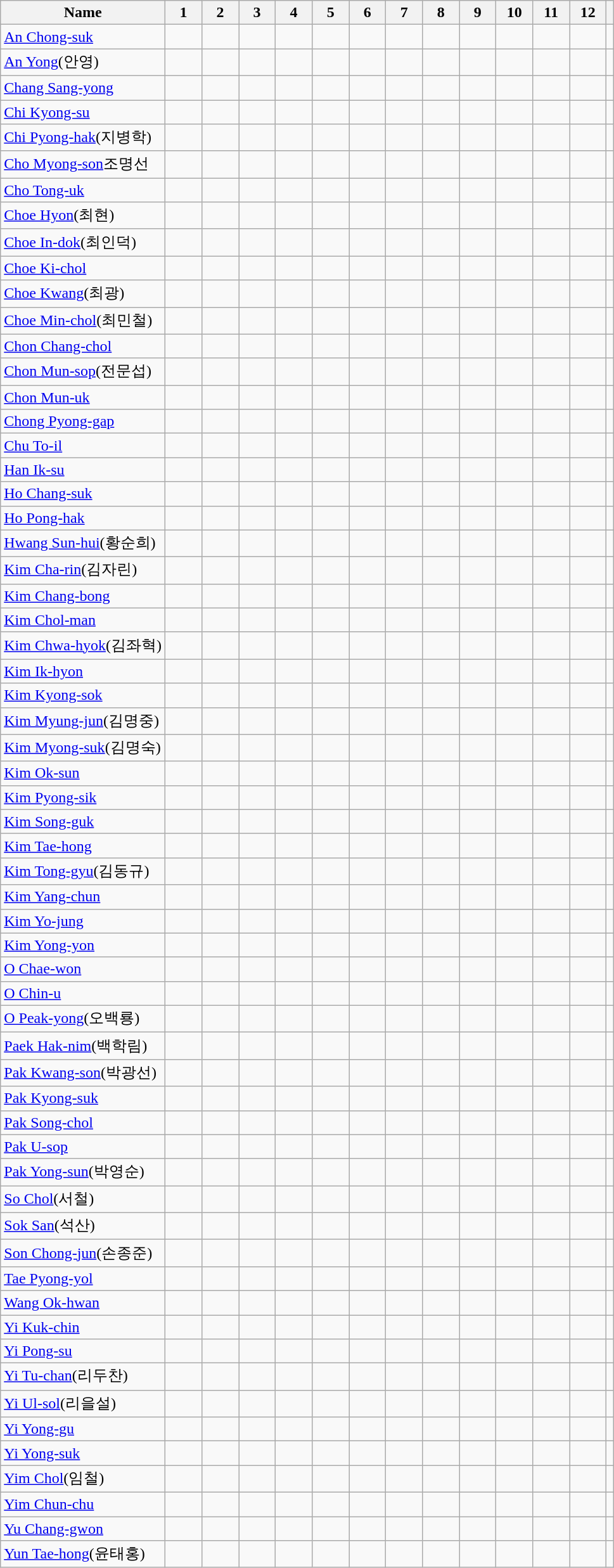<table class="wikitable sortable">
<tr>
<th>Name</th>
<th style="width: 6%;">1</th>
<th style="width: 6%;">2</th>
<th style="width: 6%;">3</th>
<th style="width: 6%;">4</th>
<th style="width: 6%;">5</th>
<th style="width: 6%;">6</th>
<th style="width: 6%;">7</th>
<th style="width: 6%;">8</th>
<th style="width: 6%;">9</th>
<th style="width: 6%;">10</th>
<th style="width: 6%;">11</th>
<th style="width: 6%;">12</th>
<th class="unsortable"></th>
</tr>
<tr>
<td><a href='#'>An Chong-suk</a></td>
<td></td>
<td></td>
<td></td>
<td></td>
<td></td>
<td></td>
<td></td>
<td></td>
<td></td>
<td></td>
<td></td>
<td></td>
<td></td>
</tr>
<tr>
<td><a href='#'>An Yong</a>(안영)</td>
<td></td>
<td></td>
<td></td>
<td></td>
<td></td>
<td></td>
<td></td>
<td></td>
<td></td>
<td></td>
<td></td>
<td></td>
<td></td>
</tr>
<tr>
<td><a href='#'>Chang Sang-yong</a></td>
<td></td>
<td></td>
<td></td>
<td></td>
<td></td>
<td></td>
<td></td>
<td></td>
<td></td>
<td></td>
<td></td>
<td></td>
<td></td>
</tr>
<tr>
<td><a href='#'>Chi Kyong-su</a></td>
<td></td>
<td></td>
<td></td>
<td></td>
<td></td>
<td></td>
<td></td>
<td></td>
<td></td>
<td></td>
<td></td>
<td></td>
<td></td>
</tr>
<tr>
<td><a href='#'>Chi Pyong-hak</a>(지병학)</td>
<td></td>
<td></td>
<td></td>
<td></td>
<td></td>
<td></td>
<td></td>
<td></td>
<td></td>
<td></td>
<td></td>
<td></td>
<td></td>
</tr>
<tr>
<td><a href='#'>Cho Myong-son</a>조명선</td>
<td></td>
<td></td>
<td></td>
<td></td>
<td></td>
<td></td>
<td></td>
<td></td>
<td></td>
<td></td>
<td></td>
<td></td>
<td></td>
</tr>
<tr>
<td><a href='#'>Cho Tong-uk</a></td>
<td></td>
<td></td>
<td></td>
<td></td>
<td></td>
<td></td>
<td></td>
<td></td>
<td></td>
<td></td>
<td></td>
<td></td>
<td></td>
</tr>
<tr>
<td><a href='#'>Choe Hyon</a>(최현)</td>
<td></td>
<td></td>
<td></td>
<td></td>
<td></td>
<td></td>
<td></td>
<td></td>
<td></td>
<td></td>
<td></td>
<td></td>
<td></td>
</tr>
<tr>
<td><a href='#'>Choe In-dok</a>(최인덕)</td>
<td></td>
<td></td>
<td></td>
<td></td>
<td></td>
<td></td>
<td></td>
<td></td>
<td></td>
<td></td>
<td></td>
<td></td>
<td></td>
</tr>
<tr>
<td><a href='#'>Choe Ki-chol</a></td>
<td></td>
<td></td>
<td></td>
<td></td>
<td></td>
<td></td>
<td></td>
<td></td>
<td></td>
<td></td>
<td></td>
<td></td>
<td></td>
</tr>
<tr>
<td><a href='#'>Choe Kwang</a>(최광)</td>
<td></td>
<td></td>
<td></td>
<td></td>
<td></td>
<td></td>
<td></td>
<td></td>
<td></td>
<td></td>
<td></td>
<td></td>
<td></td>
</tr>
<tr>
<td><a href='#'>Choe Min-chol</a>(최민철)</td>
<td></td>
<td></td>
<td></td>
<td></td>
<td></td>
<td></td>
<td></td>
<td></td>
<td></td>
<td></td>
<td></td>
<td></td>
<td></td>
</tr>
<tr>
<td><a href='#'>Chon Chang-chol</a></td>
<td></td>
<td></td>
<td></td>
<td></td>
<td></td>
<td></td>
<td></td>
<td></td>
<td></td>
<td></td>
<td></td>
<td></td>
<td></td>
</tr>
<tr>
<td><a href='#'>Chon Mun-sop</a>(전문섭)</td>
<td></td>
<td></td>
<td></td>
<td></td>
<td></td>
<td></td>
<td></td>
<td></td>
<td></td>
<td></td>
<td></td>
<td></td>
<td></td>
</tr>
<tr>
<td><a href='#'>Chon Mun-uk</a></td>
<td></td>
<td></td>
<td></td>
<td></td>
<td></td>
<td></td>
<td></td>
<td></td>
<td></td>
<td></td>
<td></td>
<td></td>
<td></td>
</tr>
<tr>
<td><a href='#'>Chong Pyong-gap</a></td>
<td></td>
<td></td>
<td></td>
<td></td>
<td></td>
<td></td>
<td></td>
<td></td>
<td></td>
<td></td>
<td></td>
<td></td>
<td></td>
</tr>
<tr>
<td><a href='#'>Chu To-il</a></td>
<td></td>
<td></td>
<td></td>
<td></td>
<td></td>
<td></td>
<td></td>
<td></td>
<td></td>
<td></td>
<td></td>
<td></td>
<td></td>
</tr>
<tr>
<td><a href='#'>Han Ik-su</a></td>
<td></td>
<td></td>
<td></td>
<td></td>
<td></td>
<td></td>
<td></td>
<td></td>
<td></td>
<td></td>
<td></td>
<td></td>
<td></td>
</tr>
<tr>
<td><a href='#'>Ho Chang-suk</a></td>
<td></td>
<td></td>
<td></td>
<td></td>
<td></td>
<td></td>
<td></td>
<td></td>
<td></td>
<td></td>
<td></td>
<td></td>
<td></td>
</tr>
<tr>
<td><a href='#'>Ho Pong-hak</a></td>
<td></td>
<td></td>
<td></td>
<td></td>
<td></td>
<td></td>
<td></td>
<td></td>
<td></td>
<td></td>
<td></td>
<td></td>
<td></td>
</tr>
<tr>
<td><a href='#'>Hwang Sun-hui</a>(황순희)</td>
<td></td>
<td></td>
<td></td>
<td></td>
<td></td>
<td></td>
<td></td>
<td></td>
<td></td>
<td></td>
<td></td>
<td></td>
<td></td>
</tr>
<tr>
<td><a href='#'>Kim Cha-rin</a>(김자린)</td>
<td></td>
<td></td>
<td></td>
<td></td>
<td></td>
<td></td>
<td></td>
<td></td>
<td></td>
<td></td>
<td></td>
<td></td>
<td></td>
</tr>
<tr>
<td><a href='#'>Kim Chang-bong</a></td>
<td></td>
<td></td>
<td></td>
<td></td>
<td></td>
<td></td>
<td></td>
<td></td>
<td></td>
<td></td>
<td></td>
<td></td>
<td></td>
</tr>
<tr>
<td><a href='#'>Kim Chol-man</a></td>
<td></td>
<td></td>
<td></td>
<td></td>
<td></td>
<td></td>
<td></td>
<td></td>
<td></td>
<td></td>
<td></td>
<td></td>
<td></td>
</tr>
<tr>
<td><a href='#'>Kim Chwa-hyok</a>(김좌혁)</td>
<td></td>
<td></td>
<td></td>
<td></td>
<td></td>
<td></td>
<td></td>
<td></td>
<td></td>
<td></td>
<td></td>
<td></td>
<td></td>
</tr>
<tr>
<td><a href='#'>Kim Ik-hyon</a></td>
<td></td>
<td></td>
<td></td>
<td></td>
<td></td>
<td></td>
<td></td>
<td></td>
<td></td>
<td></td>
<td></td>
<td></td>
<td></td>
</tr>
<tr>
<td><a href='#'>Kim Kyong-sok</a></td>
<td></td>
<td></td>
<td></td>
<td></td>
<td></td>
<td></td>
<td></td>
<td></td>
<td></td>
<td></td>
<td></td>
<td></td>
<td></td>
</tr>
<tr>
<td><a href='#'>Kim Myung-jun</a>(김명중)</td>
<td></td>
<td></td>
<td></td>
<td></td>
<td></td>
<td></td>
<td></td>
<td></td>
<td></td>
<td></td>
<td></td>
<td></td>
<td></td>
</tr>
<tr>
<td><a href='#'>Kim Myong-suk</a>(김명숙)</td>
<td></td>
<td></td>
<td></td>
<td></td>
<td></td>
<td></td>
<td></td>
<td></td>
<td></td>
<td></td>
<td></td>
<td></td>
<td></td>
</tr>
<tr>
<td><a href='#'>Kim Ok-sun</a></td>
<td></td>
<td></td>
<td></td>
<td></td>
<td></td>
<td></td>
<td></td>
<td></td>
<td></td>
<td></td>
<td></td>
<td></td>
<td></td>
</tr>
<tr>
<td><a href='#'>Kim Pyong-sik</a></td>
<td></td>
<td></td>
<td></td>
<td></td>
<td></td>
<td></td>
<td></td>
<td></td>
<td></td>
<td></td>
<td></td>
<td></td>
<td></td>
</tr>
<tr>
<td><a href='#'>Kim Song-guk</a></td>
<td></td>
<td></td>
<td></td>
<td></td>
<td></td>
<td></td>
<td></td>
<td></td>
<td></td>
<td></td>
<td></td>
<td></td>
<td></td>
</tr>
<tr>
<td><a href='#'>Kim Tae-hong</a></td>
<td></td>
<td></td>
<td></td>
<td></td>
<td></td>
<td></td>
<td></td>
<td></td>
<td></td>
<td></td>
<td></td>
<td></td>
<td></td>
</tr>
<tr>
<td><a href='#'>Kim Tong-gyu</a>(김동규)</td>
<td></td>
<td></td>
<td></td>
<td></td>
<td></td>
<td></td>
<td></td>
<td></td>
<td></td>
<td></td>
<td></td>
<td></td>
<td></td>
</tr>
<tr>
<td><a href='#'>Kim Yang-chun</a></td>
<td></td>
<td></td>
<td></td>
<td></td>
<td></td>
<td></td>
<td></td>
<td></td>
<td></td>
<td></td>
<td></td>
<td></td>
<td></td>
</tr>
<tr>
<td><a href='#'>Kim Yo-jung</a></td>
<td></td>
<td></td>
<td></td>
<td></td>
<td></td>
<td></td>
<td></td>
<td></td>
<td></td>
<td></td>
<td></td>
<td></td>
<td></td>
</tr>
<tr>
<td><a href='#'>Kim Yong-yon</a></td>
<td></td>
<td></td>
<td></td>
<td></td>
<td></td>
<td></td>
<td></td>
<td></td>
<td></td>
<td></td>
<td></td>
<td></td>
<td></td>
</tr>
<tr>
<td><a href='#'>O Chae-won</a></td>
<td></td>
<td></td>
<td></td>
<td></td>
<td></td>
<td></td>
<td></td>
<td></td>
<td></td>
<td></td>
<td></td>
<td></td>
<td></td>
</tr>
<tr>
<td><a href='#'>O Chin-u</a></td>
<td></td>
<td></td>
<td></td>
<td></td>
<td></td>
<td></td>
<td></td>
<td></td>
<td></td>
<td></td>
<td></td>
<td></td>
<td></td>
</tr>
<tr>
<td><a href='#'>O Peak-yong</a>(오백룡)</td>
<td></td>
<td></td>
<td></td>
<td></td>
<td></td>
<td></td>
<td></td>
<td></td>
<td></td>
<td></td>
<td></td>
<td></td>
<td></td>
</tr>
<tr>
<td><a href='#'>Paek Hak-nim</a>(백학림)</td>
<td></td>
<td></td>
<td></td>
<td></td>
<td></td>
<td></td>
<td></td>
<td></td>
<td></td>
<td></td>
<td></td>
<td></td>
<td></td>
</tr>
<tr>
<td><a href='#'>Pak Kwang-son</a>(박광선)</td>
<td></td>
<td></td>
<td></td>
<td></td>
<td></td>
<td></td>
<td></td>
<td></td>
<td></td>
<td></td>
<td></td>
<td></td>
<td></td>
</tr>
<tr>
<td><a href='#'>Pak Kyong-suk</a></td>
<td></td>
<td></td>
<td></td>
<td></td>
<td></td>
<td></td>
<td></td>
<td></td>
<td></td>
<td></td>
<td></td>
<td></td>
<td></td>
</tr>
<tr>
<td><a href='#'>Pak Song-chol</a></td>
<td></td>
<td></td>
<td></td>
<td></td>
<td></td>
<td></td>
<td></td>
<td></td>
<td></td>
<td></td>
<td></td>
<td></td>
<td></td>
</tr>
<tr>
<td><a href='#'>Pak U-sop</a></td>
<td></td>
<td></td>
<td></td>
<td></td>
<td></td>
<td></td>
<td></td>
<td></td>
<td></td>
<td></td>
<td></td>
<td></td>
<td></td>
</tr>
<tr>
<td><a href='#'>Pak Yong-sun</a>(박영순)</td>
<td></td>
<td></td>
<td></td>
<td></td>
<td></td>
<td></td>
<td></td>
<td></td>
<td></td>
<td></td>
<td></td>
<td></td>
<td></td>
</tr>
<tr>
<td><a href='#'>So Chol</a>(서철)</td>
<td></td>
<td></td>
<td></td>
<td></td>
<td></td>
<td></td>
<td></td>
<td></td>
<td></td>
<td></td>
<td></td>
<td></td>
<td></td>
</tr>
<tr>
<td><a href='#'>Sok San</a>(석산)</td>
<td></td>
<td></td>
<td></td>
<td></td>
<td></td>
<td></td>
<td></td>
<td></td>
<td></td>
<td></td>
<td></td>
<td></td>
<td></td>
</tr>
<tr>
<td><a href='#'>Son Chong-jun</a>(손종준)</td>
<td></td>
<td></td>
<td></td>
<td></td>
<td></td>
<td></td>
<td></td>
<td></td>
<td></td>
<td></td>
<td></td>
<td></td>
<td></td>
</tr>
<tr>
<td><a href='#'>Tae Pyong-yol</a></td>
<td></td>
<td></td>
<td></td>
<td></td>
<td></td>
<td></td>
<td></td>
<td></td>
<td></td>
<td></td>
<td></td>
<td></td>
<td></td>
</tr>
<tr>
<td><a href='#'>Wang Ok-hwan</a></td>
<td></td>
<td></td>
<td></td>
<td></td>
<td></td>
<td></td>
<td></td>
<td></td>
<td></td>
<td></td>
<td></td>
<td></td>
<td></td>
</tr>
<tr>
<td><a href='#'>Yi Kuk-chin</a></td>
<td></td>
<td></td>
<td></td>
<td></td>
<td></td>
<td></td>
<td></td>
<td></td>
<td></td>
<td></td>
<td></td>
<td></td>
<td></td>
</tr>
<tr>
<td><a href='#'>Yi Pong-su</a></td>
<td></td>
<td></td>
<td></td>
<td></td>
<td></td>
<td></td>
<td></td>
<td></td>
<td></td>
<td></td>
<td></td>
<td></td>
<td></td>
</tr>
<tr>
<td><a href='#'>Yi Tu-chan</a>(리두찬)</td>
<td></td>
<td></td>
<td></td>
<td></td>
<td></td>
<td></td>
<td></td>
<td></td>
<td></td>
<td></td>
<td></td>
<td></td>
<td></td>
</tr>
<tr>
<td><a href='#'>Yi Ul-sol</a>(리을설)</td>
<td></td>
<td></td>
<td></td>
<td></td>
<td></td>
<td></td>
<td></td>
<td></td>
<td></td>
<td></td>
<td></td>
<td></td>
<td></td>
</tr>
<tr>
<td><a href='#'>Yi Yong-gu</a></td>
<td></td>
<td></td>
<td></td>
<td></td>
<td></td>
<td></td>
<td></td>
<td></td>
<td></td>
<td></td>
<td></td>
<td></td>
<td></td>
</tr>
<tr>
<td><a href='#'>Yi Yong-suk</a></td>
<td></td>
<td></td>
<td></td>
<td></td>
<td></td>
<td></td>
<td></td>
<td></td>
<td></td>
<td></td>
<td></td>
<td></td>
<td></td>
</tr>
<tr>
<td><a href='#'>Yim Chol</a>(임철)</td>
<td></td>
<td></td>
<td></td>
<td></td>
<td></td>
<td></td>
<td></td>
<td></td>
<td></td>
<td></td>
<td></td>
<td></td>
<td></td>
</tr>
<tr>
<td><a href='#'>Yim Chun-chu</a></td>
<td></td>
<td></td>
<td></td>
<td></td>
<td></td>
<td></td>
<td></td>
<td></td>
<td></td>
<td></td>
<td></td>
<td></td>
<td></td>
</tr>
<tr>
<td><a href='#'>Yu Chang-gwon</a></td>
<td></td>
<td></td>
<td></td>
<td></td>
<td></td>
<td></td>
<td></td>
<td></td>
<td></td>
<td></td>
<td></td>
<td></td>
<td></td>
</tr>
<tr>
<td><a href='#'>Yun Tae-hong</a>(윤태홍)</td>
<td></td>
<td></td>
<td></td>
<td></td>
<td></td>
<td></td>
<td></td>
<td></td>
<td></td>
<td></td>
<td></td>
<td></td>
<td></td>
</tr>
</table>
